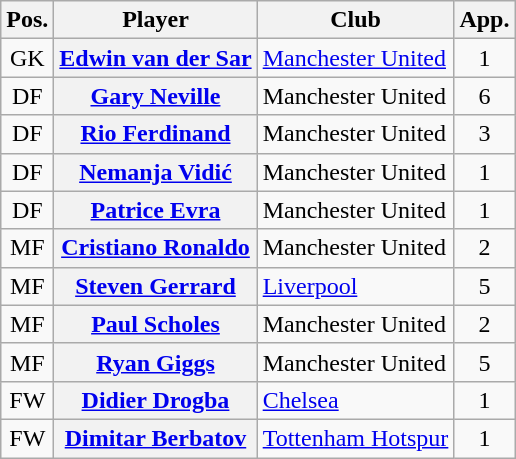<table class="wikitable plainrowheaders" style="text-align: left">
<tr>
<th scope=col>Pos.</th>
<th scope=col>Player</th>
<th scope=col>Club</th>
<th scope=col>App.</th>
</tr>
<tr>
<td style=text-align:center>GK</td>
<th scope=row><a href='#'>Edwin van der Sar</a></th>
<td><a href='#'>Manchester United</a></td>
<td style=text-align:center>1</td>
</tr>
<tr>
<td style=text-align:center>DF</td>
<th scope=row><a href='#'>Gary Neville</a> </th>
<td>Manchester United</td>
<td style=text-align:center>6</td>
</tr>
<tr>
<td style=text-align:center>DF</td>
<th scope=row><a href='#'>Rio Ferdinand</a> </th>
<td>Manchester United</td>
<td style=text-align:center>3</td>
</tr>
<tr>
<td style=text-align:center>DF</td>
<th scope=row><a href='#'>Nemanja Vidić</a></th>
<td>Manchester United</td>
<td style=text-align:center>1</td>
</tr>
<tr>
<td style=text-align:center>DF</td>
<th scope=row><a href='#'>Patrice Evra</a></th>
<td>Manchester United</td>
<td style=text-align:center>1</td>
</tr>
<tr>
<td style=text-align:center>MF</td>
<th scope=row><a href='#'>Cristiano Ronaldo</a> </th>
<td>Manchester United</td>
<td style=text-align:center>2</td>
</tr>
<tr>
<td style=text-align:center>MF</td>
<th scope=row><a href='#'>Steven Gerrard</a> </th>
<td><a href='#'>Liverpool</a></td>
<td style=text-align:center>5</td>
</tr>
<tr>
<td style=text-align:center>MF</td>
<th scope=row><a href='#'>Paul Scholes</a> </th>
<td>Manchester United</td>
<td style=text-align:center>2</td>
</tr>
<tr>
<td style=text-align:center>MF</td>
<th scope=row><a href='#'>Ryan Giggs</a> </th>
<td>Manchester United</td>
<td style=text-align:center>5</td>
</tr>
<tr>
<td style=text-align:center>FW</td>
<th scope=row><a href='#'>Didier Drogba</a></th>
<td><a href='#'>Chelsea</a></td>
<td style=text-align:center>1</td>
</tr>
<tr>
<td style=text-align:center>FW</td>
<th scope=row><a href='#'>Dimitar Berbatov</a></th>
<td><a href='#'>Tottenham Hotspur</a></td>
<td style=text-align:center>1</td>
</tr>
</table>
